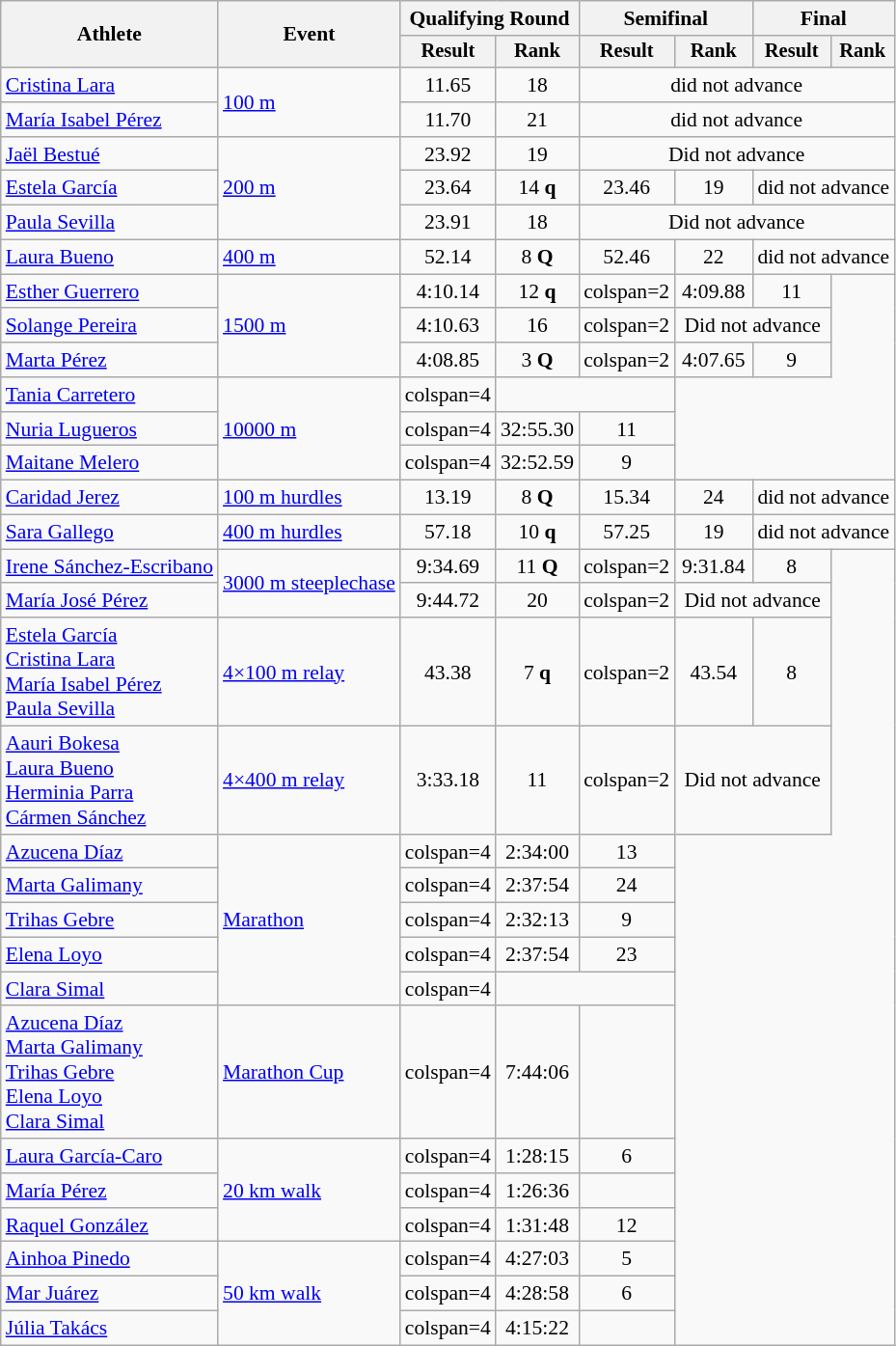<table class="wikitable" style="font-size:90%">
<tr>
<th rowspan="2">Athlete</th>
<th rowspan="2">Event</th>
<th colspan="2">Qualifying Round</th>
<th colspan="2">Semifinal</th>
<th colspan="2">Final</th>
</tr>
<tr style="font-size:95%">
<th>Result</th>
<th>Rank</th>
<th>Result</th>
<th>Rank</th>
<th>Result</th>
<th>Rank</th>
</tr>
<tr align=center>
<td align=left><a href='#'>Cristina Lara</a></td>
<td align=left rowspan=2><a href='#'>100 m</a></td>
<td>11.65</td>
<td>18</td>
<td colspan=4>did not advance</td>
</tr>
<tr align=center>
<td align=left><a href='#'>María Isabel Pérez</a></td>
<td>11.70</td>
<td>21</td>
<td colspan=4>did not advance</td>
</tr>
<tr align=center>
<td align=left><a href='#'>Jaël Bestué</a></td>
<td align=left rowspan=3><a href='#'>200 m</a></td>
<td>23.92</td>
<td>19</td>
<td colspan="4">Did not advance</td>
</tr>
<tr align=center>
<td align=left><a href='#'>Estela García</a></td>
<td>23.64</td>
<td>14 <strong>q</strong></td>
<td>23.46</td>
<td>19</td>
<td colspan=2>did not advance</td>
</tr>
<tr align=center>
<td align=left><a href='#'>Paula Sevilla</a></td>
<td>23.91</td>
<td>18</td>
<td colspan="4">Did not advance</td>
</tr>
<tr align=center>
<td align=left><a href='#'>Laura Bueno</a></td>
<td align=left><a href='#'>400 m</a></td>
<td>52.14</td>
<td>8 <strong>Q</strong></td>
<td>52.46</td>
<td>22</td>
<td colspan=2>did not advance</td>
</tr>
<tr align=center>
<td align=left><a href='#'>Esther Guerrero</a></td>
<td align=left rowspan=3><a href='#'>1500 m</a></td>
<td>4:10.14</td>
<td>12 <strong>q</strong></td>
<td>colspan=2 </td>
<td>4:09.88</td>
<td>11</td>
</tr>
<tr align=center>
<td align=left><a href='#'>Solange Pereira</a></td>
<td>4:10.63</td>
<td>16</td>
<td>colspan=2 </td>
<td colspan="2">Did not advance</td>
</tr>
<tr align=center>
<td align=left><a href='#'>Marta Pérez</a></td>
<td>4:08.85</td>
<td>3 <strong>Q</strong></td>
<td>colspan=2 </td>
<td>4:07.65</td>
<td>9</td>
</tr>
<tr align=center>
<td align=left><a href='#'>Tania Carretero</a></td>
<td align=left rowspan=3><a href='#'>10000 m</a></td>
<td>colspan=4 </td>
<td colspan=2></td>
</tr>
<tr align=center>
<td align=left><a href='#'>Nuria Lugueros</a></td>
<td>colspan=4 </td>
<td>32:55.30</td>
<td>11</td>
</tr>
<tr align=center>
<td align=left><a href='#'>Maitane Melero</a></td>
<td>colspan=4 </td>
<td>32:52.59</td>
<td>9</td>
</tr>
<tr align=center>
<td align=left><a href='#'>Caridad Jerez</a></td>
<td align=left><a href='#'>100 m hurdles</a></td>
<td>13.19</td>
<td>8 <strong>Q</strong></td>
<td>15.34</td>
<td>24</td>
<td colspan=2>did not advance</td>
</tr>
<tr align=center>
<td align=left><a href='#'>Sara Gallego</a></td>
<td align=left><a href='#'>400 m hurdles</a></td>
<td>57.18</td>
<td>10 <strong>q</strong></td>
<td>57.25</td>
<td>19</td>
<td colspan=2>did not advance</td>
</tr>
<tr align=center>
<td align=left><a href='#'>Irene Sánchez-Escribano</a></td>
<td align=left rowspan=2><a href='#'>3000 m steeplechase</a></td>
<td>9:34.69</td>
<td>11 <strong>Q</strong></td>
<td>colspan=2 </td>
<td>9:31.84</td>
<td>8</td>
</tr>
<tr align=center>
<td align=left><a href='#'>María José Pérez</a></td>
<td>9:44.72</td>
<td>20</td>
<td>colspan=2 </td>
<td colspan="2">Did not advance</td>
</tr>
<tr align=center>
<td align=left><a href='#'>Estela García</a><br><a href='#'>Cristina Lara</a><br><a href='#'>María Isabel Pérez</a><br><a href='#'>Paula Sevilla</a></td>
<td align=left><a href='#'>4×100 m relay</a></td>
<td>43.38</td>
<td>7 <strong>q</strong></td>
<td>colspan=2 </td>
<td>43.54</td>
<td>8</td>
</tr>
<tr align=center>
<td align=left><a href='#'>Aauri Bokesa</a><br><a href='#'>Laura Bueno</a><br><a href='#'>Herminia Parra</a><br><a href='#'>Cármen Sánchez</a></td>
<td align=left><a href='#'>4×400 m relay</a></td>
<td>3:33.18</td>
<td>11</td>
<td>colspan=2 </td>
<td colspan="2">Did not advance</td>
</tr>
<tr align=center>
<td align=left><a href='#'>Azucena Díaz</a></td>
<td align=left rowspan=5><a href='#'>Marathon</a></td>
<td>colspan=4 </td>
<td>2:34:00</td>
<td>13</td>
</tr>
<tr align=center>
<td align=left><a href='#'>Marta Galimany</a></td>
<td>colspan=4 </td>
<td>2:37:54</td>
<td>24</td>
</tr>
<tr align=center>
<td align=left><a href='#'>Trihas Gebre</a></td>
<td>colspan=4 </td>
<td>2:32:13</td>
<td>9</td>
</tr>
<tr align=center>
<td align=left><a href='#'>Elena Loyo</a></td>
<td>colspan=4 </td>
<td>2:37:54</td>
<td>23</td>
</tr>
<tr align=center>
<td align=left><a href='#'>Clara Simal</a></td>
<td>colspan=4 </td>
<td colspan=2></td>
</tr>
<tr align=center>
<td align=left><a href='#'>Azucena Díaz</a><br><a href='#'>Marta Galimany</a><br><a href='#'>Trihas Gebre</a><br><a href='#'>Elena Loyo</a><br><a href='#'>Clara Simal</a></td>
<td align=left><a href='#'>Marathon Cup</a></td>
<td>colspan=4 </td>
<td>7:44:06</td>
<td></td>
</tr>
<tr align=center>
<td align=left><a href='#'>Laura García-Caro</a></td>
<td align=left rowspan=3><a href='#'>20 km walk</a></td>
<td>colspan=4 </td>
<td>1:28:15</td>
<td>6</td>
</tr>
<tr align=center>
<td align=left><a href='#'>María Pérez</a></td>
<td>colspan=4 </td>
<td>1:26:36</td>
<td></td>
</tr>
<tr align=center>
<td align=left><a href='#'>Raquel González</a></td>
<td>colspan=4 </td>
<td>1:31:48</td>
<td>12</td>
</tr>
<tr align=center>
<td align=left><a href='#'>Ainhoa Pinedo</a></td>
<td align=left rowspan=3><a href='#'>50 km walk</a></td>
<td>colspan=4 </td>
<td>4:27:03</td>
<td>5</td>
</tr>
<tr align=center>
<td align=left><a href='#'>Mar Juárez</a></td>
<td>colspan=4 </td>
<td>4:28:58</td>
<td>6</td>
</tr>
<tr align=center>
<td align=left><a href='#'>Júlia Takács</a></td>
<td>colspan=4 </td>
<td>4:15:22</td>
<td></td>
</tr>
</table>
